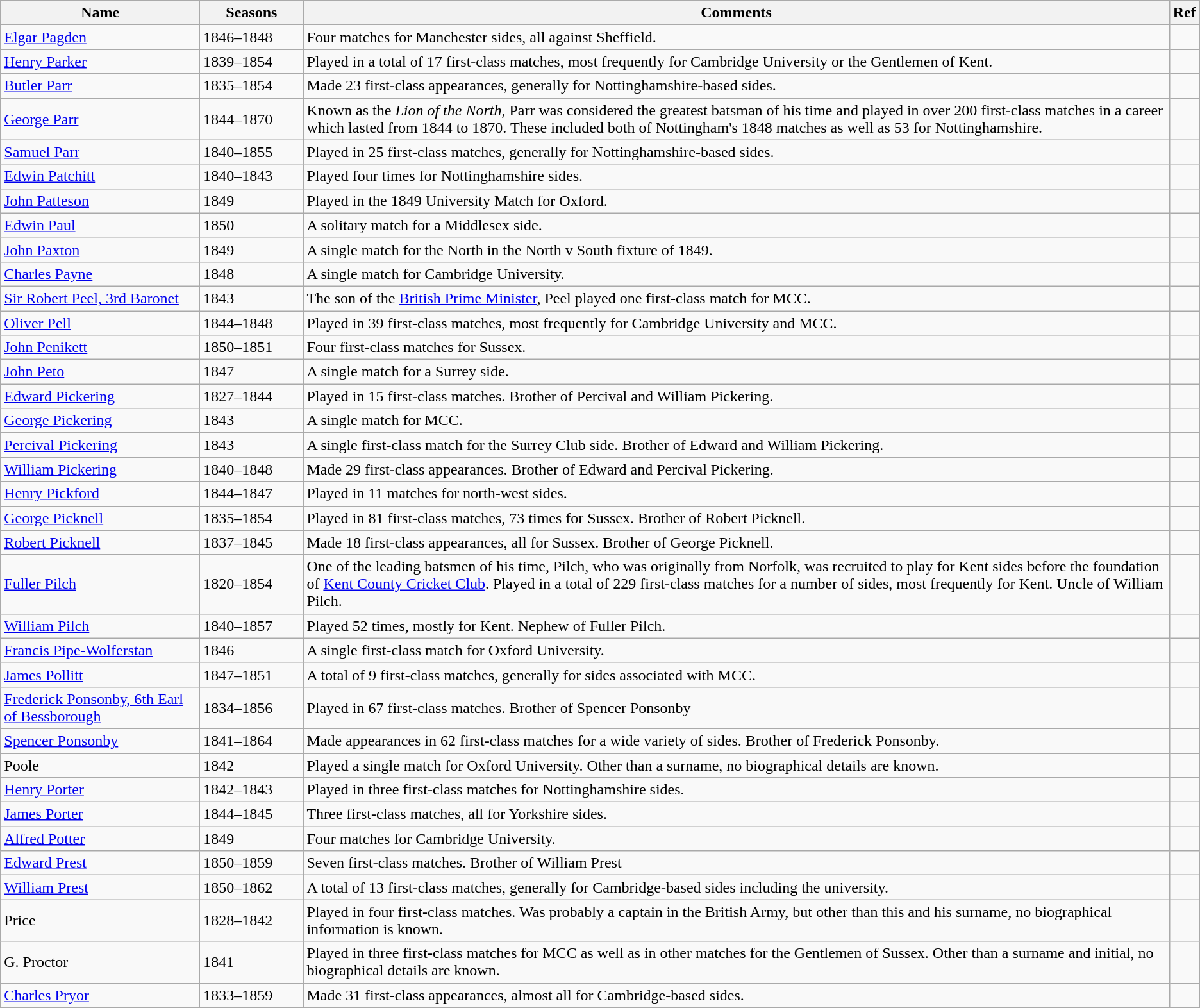<table class="wikitable">
<tr>
<th style="width:200px">Name</th>
<th style="width: 100px">Seasons</th>
<th>Comments</th>
<th>Ref</th>
</tr>
<tr>
<td><a href='#'>Elgar Pagden</a></td>
<td>1846–1848</td>
<td>Four matches for Manchester sides, all against Sheffield.</td>
<td></td>
</tr>
<tr>
<td><a href='#'>Henry Parker</a></td>
<td>1839–1854</td>
<td>Played in a total of 17 first-class matches, most frequently for Cambridge University or the Gentlemen of Kent.</td>
<td></td>
</tr>
<tr>
<td><a href='#'>Butler Parr</a></td>
<td>1835–1854</td>
<td>Made 23 first-class appearances, generally for Nottinghamshire-based sides.</td>
<td></td>
</tr>
<tr>
<td><a href='#'>George Parr</a></td>
<td>1844–1870</td>
<td>Known as the <em>Lion of the North</em>, Parr was considered the greatest batsman of his time and played in over 200 first-class matches in a career which lasted from 1844 to 1870. These included both of Nottingham's 1848 matches as well as 53 for Nottinghamshire.</td>
<td></td>
</tr>
<tr>
<td><a href='#'>Samuel Parr</a></td>
<td>1840–1855</td>
<td>Played in 25 first-class matches, generally for Nottinghamshire-based sides.</td>
<td></td>
</tr>
<tr>
<td><a href='#'>Edwin Patchitt</a></td>
<td>1840–1843</td>
<td>Played four times for Nottinghamshire sides.</td>
<td></td>
</tr>
<tr>
<td><a href='#'>John Patteson</a></td>
<td>1849</td>
<td>Played in the 1849 University Match for Oxford.</td>
<td></td>
</tr>
<tr>
<td><a href='#'>Edwin Paul</a></td>
<td>1850</td>
<td>A solitary match for a Middlesex side.</td>
<td></td>
</tr>
<tr>
<td><a href='#'>John Paxton</a></td>
<td>1849</td>
<td>A single match for the North in the North v South fixture of 1849.</td>
<td></td>
</tr>
<tr>
<td><a href='#'>Charles Payne</a></td>
<td>1848</td>
<td>A single match for Cambridge University.</td>
<td></td>
</tr>
<tr>
<td><a href='#'>Sir Robert Peel, 3rd Baronet</a></td>
<td>1843</td>
<td>The son of the <a href='#'>British Prime Minister</a>, Peel played one first-class match for MCC.</td>
<td></td>
</tr>
<tr>
<td><a href='#'>Oliver Pell</a></td>
<td>1844–1848</td>
<td>Played in 39 first-class matches, most frequently for Cambridge University and MCC.</td>
<td></td>
</tr>
<tr>
<td><a href='#'>John Penikett</a></td>
<td>1850–1851</td>
<td>Four first-class matches for Sussex.</td>
<td></td>
</tr>
<tr>
<td><a href='#'>John Peto</a></td>
<td>1847</td>
<td>A single match for a Surrey side.</td>
<td></td>
</tr>
<tr>
<td><a href='#'>Edward Pickering</a></td>
<td>1827–1844</td>
<td>Played in 15 first-class matches. Brother of Percival and William Pickering.</td>
<td></td>
</tr>
<tr>
<td><a href='#'>George Pickering</a></td>
<td>1843</td>
<td>A single match for MCC.</td>
<td></td>
</tr>
<tr>
<td><a href='#'>Percival Pickering</a></td>
<td>1843</td>
<td>A single first-class match for the Surrey Club side. Brother of Edward and William Pickering.</td>
<td></td>
</tr>
<tr>
<td><a href='#'>William Pickering</a></td>
<td>1840–1848</td>
<td>Made 29 first-class appearances. Brother of Edward and Percival Pickering.</td>
<td></td>
</tr>
<tr>
<td><a href='#'>Henry Pickford</a></td>
<td>1844–1847</td>
<td>Played in 11 matches for north-west sides.</td>
<td></td>
</tr>
<tr>
<td><a href='#'>George Picknell</a></td>
<td>1835–1854</td>
<td>Played in 81 first-class matches, 73 times for Sussex. Brother of Robert Picknell.</td>
<td></td>
</tr>
<tr>
<td><a href='#'>Robert Picknell</a></td>
<td>1837–1845</td>
<td>Made 18 first-class appearances, all for Sussex. Brother of George Picknell.</td>
<td></td>
</tr>
<tr>
<td><a href='#'>Fuller Pilch</a></td>
<td>1820–1854</td>
<td>One of the leading batsmen of his time, Pilch, who was originally from Norfolk, was recruited to play for Kent sides before the foundation of <a href='#'>Kent County Cricket Club</a>. Played in a total of 229 first-class matches for a number of sides, most frequently for Kent. Uncle of William Pilch.</td>
<td></td>
</tr>
<tr>
<td><a href='#'>William Pilch</a></td>
<td>1840–1857</td>
<td>Played 52 times, mostly for Kent. Nephew of Fuller Pilch.</td>
<td></td>
</tr>
<tr>
<td><a href='#'>Francis Pipe-Wolferstan</a></td>
<td>1846</td>
<td>A single first-class match for Oxford University.</td>
<td></td>
</tr>
<tr>
<td><a href='#'>James Pollitt</a></td>
<td>1847–1851</td>
<td>A total of 9 first-class matches, generally for sides associated with MCC.</td>
<td></td>
</tr>
<tr>
<td><a href='#'>Frederick Ponsonby, 6th Earl of Bessborough</a></td>
<td>1834–1856</td>
<td>Played in 67 first-class matches. Brother of Spencer Ponsonby</td>
<td></td>
</tr>
<tr>
<td><a href='#'>Spencer Ponsonby</a></td>
<td>1841–1864</td>
<td>Made appearances in 62 first-class matches for a wide variety of sides. Brother of Frederick Ponsonby.</td>
<td></td>
</tr>
<tr>
<td>Poole</td>
<td>1842</td>
<td>Played a single match for Oxford University. Other than a surname, no biographical details are known.</td>
<td></td>
</tr>
<tr>
<td><a href='#'>Henry Porter</a></td>
<td>1842–1843</td>
<td>Played in three first-class matches for Nottinghamshire sides.</td>
<td></td>
</tr>
<tr>
<td><a href='#'>James Porter</a></td>
<td>1844–1845</td>
<td>Three first-class matches, all for Yorkshire sides.</td>
<td></td>
</tr>
<tr>
<td><a href='#'>Alfred Potter</a></td>
<td>1849</td>
<td>Four matches for Cambridge University.</td>
<td></td>
</tr>
<tr>
<td><a href='#'>Edward Prest</a></td>
<td>1850–1859</td>
<td>Seven first-class matches. Brother of William Prest</td>
<td></td>
</tr>
<tr>
<td><a href='#'>William Prest</a></td>
<td>1850–1862</td>
<td>A total of 13 first-class matches, generally for Cambridge-based sides including the university.</td>
<td></td>
</tr>
<tr>
<td>Price</td>
<td>1828–1842</td>
<td>Played in four first-class matches. Was probably a captain in the British Army, but other than this and his surname, no biographical information is known.</td>
<td></td>
</tr>
<tr>
<td>G. Proctor</td>
<td>1841</td>
<td>Played in three first-class matches for MCC as well as in other matches for the Gentlemen of Sussex. Other than a surname and initial, no biographical details are known.</td>
<td></td>
</tr>
<tr>
<td><a href='#'>Charles Pryor</a></td>
<td>1833–1859</td>
<td>Made 31 first-class appearances, almost all for Cambridge-based sides.</td>
<td></td>
</tr>
<tr>
</tr>
</table>
